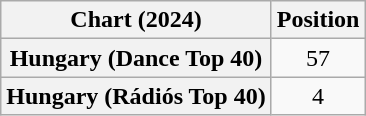<table class="wikitable sortable plainrowheaders" style="text-align:center">
<tr>
<th scope="col">Chart (2024)</th>
<th scope="col">Position</th>
</tr>
<tr>
<th scope="row">Hungary (Dance Top 40)</th>
<td>57</td>
</tr>
<tr>
<th scope="row">Hungary (Rádiós Top 40)</th>
<td>4</td>
</tr>
</table>
